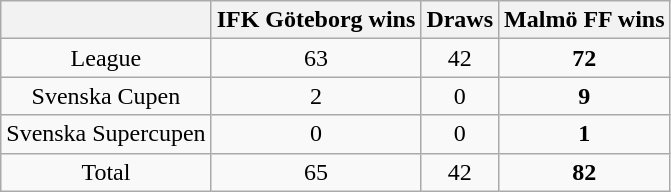<table class="wikitable" style="text-align:center;">
<tr>
<th></th>
<th>IFK Göteborg wins</th>
<th>Draws</th>
<th>Malmö FF wins</th>
</tr>
<tr>
<td>League</td>
<td>63</td>
<td>42</td>
<td><strong>72</strong></td>
</tr>
<tr>
<td>Svenska Cupen</td>
<td>2</td>
<td>0</td>
<td><strong>9</strong></td>
</tr>
<tr>
<td>Svenska Supercupen</td>
<td>0</td>
<td>0</td>
<td><strong>1</strong></td>
</tr>
<tr>
<td>Total</td>
<td>65</td>
<td>42</td>
<td><strong>82</strong></td>
</tr>
</table>
